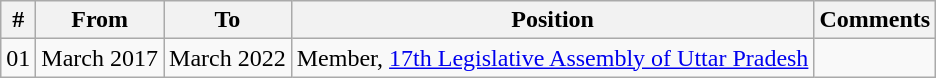<table class="wikitable sortable">
<tr>
<th>#</th>
<th>From</th>
<th>To</th>
<th>Position</th>
<th>Comments</th>
</tr>
<tr>
<td>01</td>
<td>March 2017</td>
<td>March 2022</td>
<td>Member, <a href='#'>17th Legislative Assembly of Uttar Pradesh</a></td>
<td></td>
</tr>
</table>
